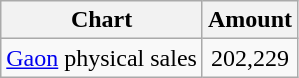<table class="wikitable">
<tr>
<th>Chart</th>
<th>Amount</th>
</tr>
<tr>
<td><a href='#'>Gaon</a> physical sales</td>
<td align="center">202,229</td>
</tr>
</table>
